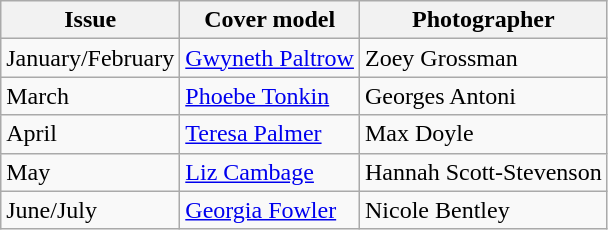<table class="sortable wikitable">
<tr>
<th>Issue</th>
<th>Cover model</th>
<th>Photographer</th>
</tr>
<tr>
<td>January/February</td>
<td><a href='#'>Gwyneth Paltrow</a></td>
<td>Zoey Grossman</td>
</tr>
<tr>
<td>March</td>
<td><a href='#'>Phoebe Tonkin</a></td>
<td>Georges Antoni</td>
</tr>
<tr>
<td>April</td>
<td><a href='#'>Teresa Palmer</a></td>
<td>Max Doyle</td>
</tr>
<tr>
<td>May</td>
<td><a href='#'>Liz Cambage</a></td>
<td>Hannah Scott-Stevenson</td>
</tr>
<tr>
<td>June/July</td>
<td><a href='#'>Georgia Fowler</a></td>
<td>Nicole Bentley</td>
</tr>
</table>
